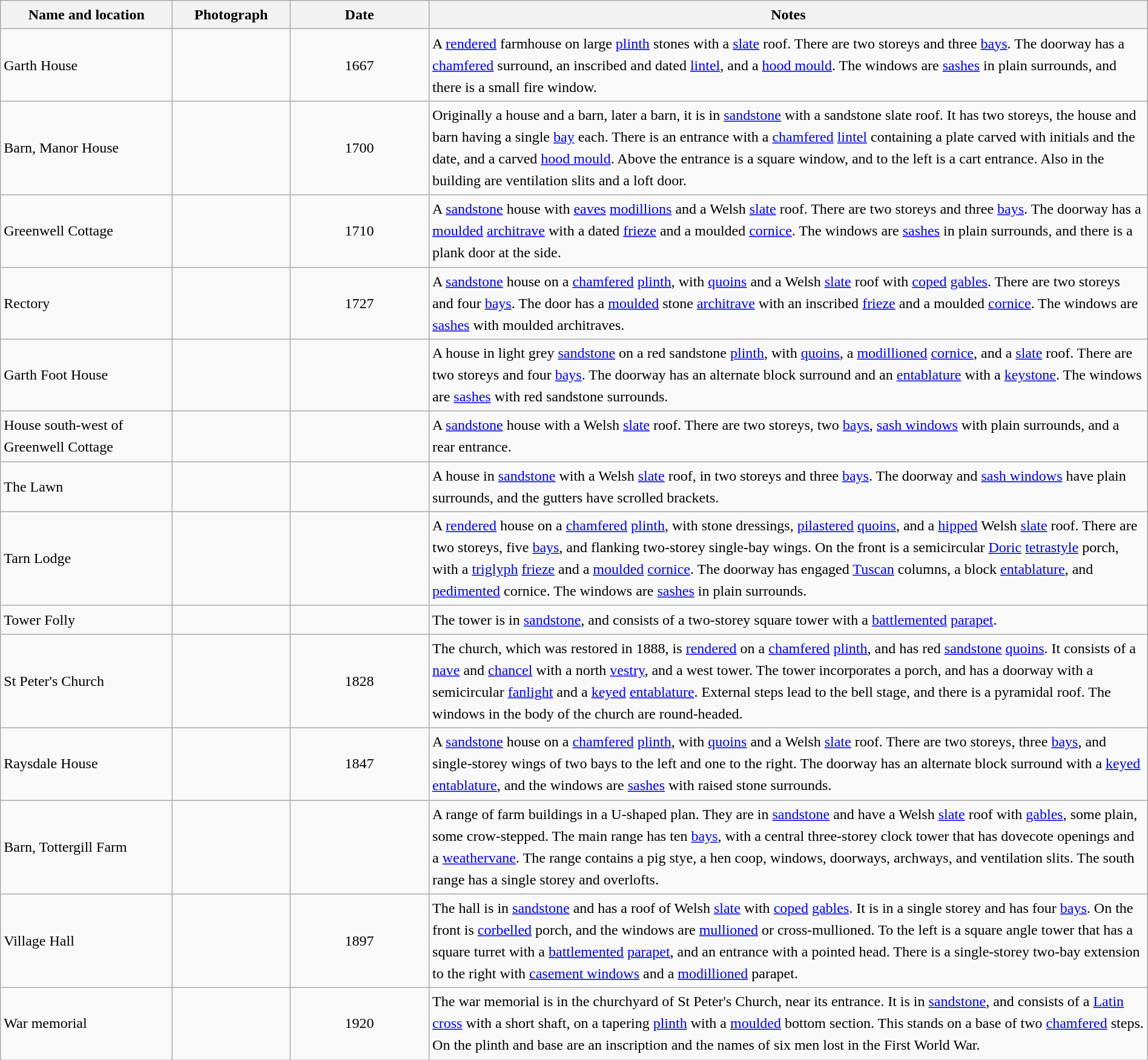<table class="wikitable sortable plainrowheaders" style="width:100%;border:0px;text-align:left;line-height:150%;">
<tr>
<th scope="col"  style="width:150px">Name and location</th>
<th scope="col"  style="width:100px" class="unsortable">Photograph</th>
<th scope="col"  style="width:120px">Date</th>
<th scope="col"  style="width:650px" class="unsortable">Notes</th>
</tr>
<tr>
<td>Garth House<br><small></small></td>
<td></td>
<td align="center">1667</td>
<td>A <a href='#'>rendered</a> farmhouse on large <a href='#'>plinth</a> stones with a <a href='#'>slate</a> roof.  There are two storeys and three <a href='#'>bays</a>.  The doorway has a <a href='#'>chamfered</a> surround, an inscribed and dated <a href='#'>lintel</a>, and a <a href='#'>hood mould</a>.  The windows are <a href='#'>sashes</a> in plain surrounds, and there is a small fire window.</td>
</tr>
<tr>
<td>Barn, Manor House<br><small></small></td>
<td></td>
<td align="center">1700</td>
<td>Originally a house and a barn, later a barn, it is in <a href='#'>sandstone</a> with a sandstone slate roof.  It has two storeys, the house and barn having a single <a href='#'>bay</a> each.  There is an entrance with a <a href='#'>chamfered</a> <a href='#'>lintel</a> containing a plate carved with initials and the date, and a carved <a href='#'>hood mould</a>.  Above the entrance is a square window, and to the left is a cart entrance.  Also in the building are ventilation slits and a loft door.</td>
</tr>
<tr>
<td>Greenwell Cottage<br><small></small></td>
<td></td>
<td align="center">1710</td>
<td>A <a href='#'>sandstone</a> house with <a href='#'>eaves</a> <a href='#'>modillions</a> and a Welsh <a href='#'>slate</a> roof.  There are two storeys and three <a href='#'>bays</a>.  The doorway has a <a href='#'>moulded</a> <a href='#'>architrave</a> with a dated <a href='#'>frieze</a> and a moulded <a href='#'>cornice</a>.  The windows are <a href='#'>sashes</a> in plain surrounds, and there is a plank door at the side.</td>
</tr>
<tr>
<td>Rectory<br><small></small></td>
<td></td>
<td align="center">1727</td>
<td>A <a href='#'>sandstone</a> house on a <a href='#'>chamfered</a> <a href='#'>plinth</a>, with <a href='#'>quoins</a> and a Welsh <a href='#'>slate</a> roof with <a href='#'>coped</a> <a href='#'>gables</a>.  There are two storeys and four <a href='#'>bays</a>.  The door has a <a href='#'>moulded</a> stone <a href='#'>architrave</a> with an inscribed <a href='#'>frieze</a> and a moulded <a href='#'>cornice</a>.  The windows are <a href='#'>sashes</a> with moulded architraves.</td>
</tr>
<tr>
<td>Garth Foot House<br><small></small></td>
<td></td>
<td align="center"></td>
<td>A house in light grey <a href='#'>sandstone</a> on a red sandstone <a href='#'>plinth</a>, with <a href='#'>quoins</a>, a <a href='#'>modillioned</a> <a href='#'>cornice</a>, and a <a href='#'>slate</a> roof.  There are two storeys and four <a href='#'>bays</a>.  The doorway has an alternate block surround and an <a href='#'>entablature</a> with a <a href='#'>keystone</a>.  The windows are <a href='#'>sashes</a> with red sandstone surrounds.</td>
</tr>
<tr>
<td>House south-west of Greenwell Cottage<br><small></small></td>
<td></td>
<td align="center"></td>
<td>A <a href='#'>sandstone</a> house with a Welsh <a href='#'>slate</a> roof.  There are two storeys, two <a href='#'>bays</a>, <a href='#'>sash windows</a> with plain surrounds, and a rear entrance.</td>
</tr>
<tr>
<td>The Lawn<br><small></small></td>
<td></td>
<td align="center"></td>
<td>A house in <a href='#'>sandstone</a> with a Welsh <a href='#'>slate</a> roof, in two storeys and three <a href='#'>bays</a>.  The doorway and <a href='#'>sash windows</a> have plain surrounds, and the gutters have scrolled brackets.</td>
</tr>
<tr>
<td>Tarn Lodge<br><small></small></td>
<td></td>
<td align="center"></td>
<td>A <a href='#'>rendered</a> house on a <a href='#'>chamfered</a> <a href='#'>plinth</a>, with stone dressings, <a href='#'>pilastered</a> <a href='#'>quoins</a>, and a <a href='#'>hipped</a> Welsh <a href='#'>slate</a> roof.  There are two storeys, five <a href='#'>bays</a>, and flanking two-storey single-bay wings.  On the front is a semicircular <a href='#'>Doric</a> <a href='#'>tetrastyle</a> porch, with a <a href='#'>triglyph</a> <a href='#'>frieze</a> and a <a href='#'>moulded</a> <a href='#'>cornice</a>.  The doorway has engaged <a href='#'>Tuscan</a> columns, a block <a href='#'>entablature</a>, and <a href='#'>pedimented</a> cornice.  The windows are <a href='#'>sashes</a> in plain surrounds.</td>
</tr>
<tr>
<td>Tower Folly<br><small></small></td>
<td></td>
<td align="center"></td>
<td>The tower is in <a href='#'>sandstone</a>, and consists of a two-storey square tower with a <a href='#'>battlemented</a> <a href='#'>parapet</a>.</td>
</tr>
<tr>
<td>St Peter's Church<br><small></small></td>
<td></td>
<td align="center">1828</td>
<td>The church, which was restored in 1888, is <a href='#'>rendered</a> on a <a href='#'>chamfered</a> <a href='#'>plinth</a>, and has red <a href='#'>sandstone</a> <a href='#'>quoins</a>.  It consists of a <a href='#'>nave</a> and <a href='#'>chancel</a> with a north <a href='#'>vestry</a>, and a west tower.  The tower incorporates a porch, and has a doorway with a semicircular <a href='#'>fanlight</a> and a <a href='#'>keyed</a> <a href='#'>entablature</a>.  External steps lead to the bell stage, and there is a pyramidal roof.  The windows in the body of the church are round-headed.</td>
</tr>
<tr>
<td>Raysdale House<br><small></small></td>
<td></td>
<td align="center">1847</td>
<td>A <a href='#'>sandstone</a> house on a <a href='#'>chamfered</a> <a href='#'>plinth</a>, with <a href='#'>quoins</a> and a Welsh <a href='#'>slate</a> roof.  There are two storeys, three <a href='#'>bays</a>, and single-storey wings of two bays to the left and one to the right.  The doorway has an alternate block surround with a <a href='#'>keyed</a> <a href='#'>entablature</a>, and the windows are <a href='#'>sashes</a> with raised stone surrounds.</td>
</tr>
<tr>
<td>Barn, Tottergill Farm<br><small></small></td>
<td></td>
<td align="center"></td>
<td>A range of farm buildings in a U-shaped plan.  They are in <a href='#'>sandstone</a> and have a Welsh <a href='#'>slate</a> roof with <a href='#'>gables</a>, some plain, some crow-stepped.  The main range has ten <a href='#'>bays</a>, with a central three-storey clock tower that has dovecote openings and a <a href='#'>weathervane</a>.  The range contains a pig stye, a hen coop, windows, doorways, archways, and ventilation slits.  The south range has a single storey and overlofts.</td>
</tr>
<tr>
<td>Village Hall<br><small></small></td>
<td></td>
<td align="center">1897</td>
<td>The hall is in <a href='#'>sandstone</a> and has a roof of Welsh <a href='#'>slate</a> with <a href='#'>coped</a> <a href='#'>gables</a>.  It is in a single storey and has four <a href='#'>bays</a>.  On the front is <a href='#'>corbelled</a> porch, and the windows are <a href='#'>mullioned</a> or cross-mullioned.  To the left is a square angle tower that has a square turret with a <a href='#'>battlemented</a> <a href='#'>parapet</a>, and an entrance with a pointed head.  There is a single-storey two-bay extension to the right with <a href='#'>casement windows</a> and a <a href='#'>modillioned</a> parapet.</td>
</tr>
<tr>
<td>War memorial<br><small></small></td>
<td></td>
<td align="center">1920</td>
<td>The war memorial is in the churchyard of St Peter's Church, near its entrance.  It is in <a href='#'>sandstone</a>, and consists of a <a href='#'>Latin cross</a> with a short shaft, on a tapering <a href='#'>plinth</a> with a <a href='#'>moulded</a> bottom section.  This stands on a base of two <a href='#'>chamfered</a> steps.  On the plinth and base are an inscription and the names of six men lost in the First World War.</td>
</tr>
<tr>
</tr>
</table>
